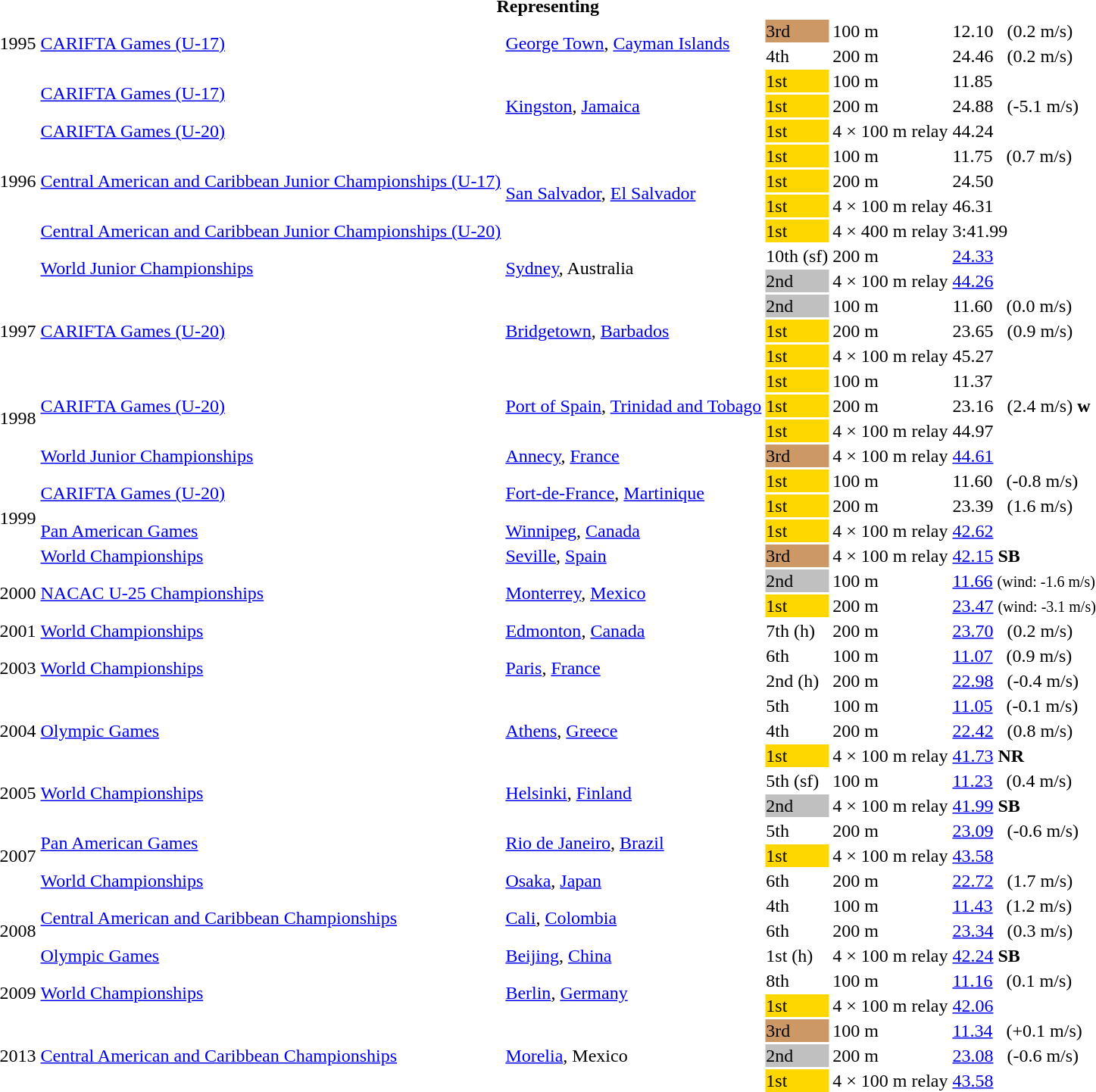<table>
<tr>
<th colspan="6">Representing </th>
</tr>
<tr>
<td rowspan = "2">1995</td>
<td rowspan = "2"><a href='#'>CARIFTA Games (U-17)</a></td>
<td rowspan = "2"><a href='#'>George Town</a>, <a href='#'>Cayman Islands</a></td>
<td bgcolor=cc9966>3rd</td>
<td>100 m</td>
<td>12.10   (0.2 m/s)</td>
</tr>
<tr>
<td>4th</td>
<td>200 m</td>
<td>24.46   (0.2 m/s)</td>
</tr>
<tr>
<td rowspan = "9">1996</td>
<td rowspan = "2"><a href='#'>CARIFTA Games (U-17)</a></td>
<td rowspan = "3"><a href='#'>Kingston</a>, <a href='#'>Jamaica</a></td>
<td bgcolor=gold>1st</td>
<td>100 m</td>
<td>11.85</td>
</tr>
<tr>
<td bgcolor=gold>1st</td>
<td>200 m</td>
<td>24.88   (-5.1 m/s)</td>
</tr>
<tr>
<td><a href='#'>CARIFTA Games (U-20)</a></td>
<td bgcolor=gold>1st</td>
<td>4 × 100 m relay</td>
<td>44.24</td>
</tr>
<tr>
<td rowspan = "3"><a href='#'>Central American and Caribbean Junior Championships (U-17)</a></td>
<td rowspan = "4"><a href='#'>San Salvador</a>, <a href='#'>El Salvador</a></td>
<td bgcolor=gold>1st</td>
<td>100 m</td>
<td>11.75   (0.7 m/s)</td>
</tr>
<tr>
<td bgcolor=gold>1st</td>
<td>200 m</td>
<td>24.50</td>
</tr>
<tr>
<td bgcolor=gold>1st</td>
<td>4 × 100 m relay</td>
<td>46.31</td>
</tr>
<tr>
<td><a href='#'>Central American and Caribbean Junior Championships (U-20)</a></td>
<td bgcolor=gold>1st</td>
<td>4 × 400 m relay</td>
<td>3:41.99</td>
</tr>
<tr>
<td rowspan=2><a href='#'>World Junior Championships</a></td>
<td rowspan=2><a href='#'>Sydney</a>, Australia</td>
<td>10th (sf)</td>
<td>200 m</td>
<td><a href='#'>24.33</a></td>
</tr>
<tr>
<td bgcolor=silver>2nd</td>
<td>4 × 100 m relay</td>
<td><a href='#'>44.26</a></td>
</tr>
<tr>
<td rowspan = "3">1997</td>
<td rowspan = "3"><a href='#'>CARIFTA Games (U-20)</a></td>
<td rowspan = "3"><a href='#'>Bridgetown</a>, <a href='#'>Barbados</a></td>
<td bgcolor=silver>2nd</td>
<td>100 m</td>
<td>11.60   (0.0 m/s)</td>
</tr>
<tr>
<td bgcolor=gold>1st</td>
<td>200 m</td>
<td>23.65   (0.9 m/s)</td>
</tr>
<tr>
<td bgcolor=gold>1st</td>
<td>4 × 100 m relay</td>
<td>45.27</td>
</tr>
<tr>
<td rowspan = "4">1998</td>
<td rowspan = "3"><a href='#'>CARIFTA Games (U-20)</a></td>
<td rowspan = "3"><a href='#'>Port of Spain</a>, <a href='#'>Trinidad and Tobago</a></td>
<td bgcolor=gold>1st</td>
<td>100 m</td>
<td>11.37</td>
</tr>
<tr>
<td bgcolor=gold>1st</td>
<td>200 m</td>
<td>23.16   (2.4 m/s) <strong>w</strong></td>
</tr>
<tr>
<td bgcolor=gold>1st</td>
<td>4 × 100 m relay</td>
<td>44.97</td>
</tr>
<tr>
<td><a href='#'>World Junior Championships</a></td>
<td><a href='#'>Annecy</a>, <a href='#'>France</a></td>
<td bgcolor=cc9966>3rd</td>
<td>4 × 100 m relay</td>
<td><a href='#'>44.61</a></td>
</tr>
<tr>
<td rowspan = "4">1999</td>
<td rowspan = "2"><a href='#'>CARIFTA Games (U-20)</a></td>
<td rowspan = "2"><a href='#'>Fort-de-France</a>, <a href='#'>Martinique</a></td>
<td bgcolor=gold>1st</td>
<td>100 m</td>
<td>11.60   (-0.8 m/s)</td>
</tr>
<tr>
<td bgcolor=gold>1st</td>
<td>200 m</td>
<td>23.39   (1.6 m/s)</td>
</tr>
<tr>
<td><a href='#'>Pan American Games</a></td>
<td><a href='#'>Winnipeg</a>, <a href='#'>Canada</a></td>
<td bgcolor=gold>1st</td>
<td>4 × 100 m relay</td>
<td><a href='#'>42.62</a></td>
</tr>
<tr>
<td><a href='#'>World Championships</a></td>
<td><a href='#'>Seville</a>, <a href='#'>Spain</a></td>
<td bgcolor=cc9966>3rd</td>
<td>4 × 100 m relay</td>
<td><a href='#'>42.15</a> <strong>SB</strong></td>
</tr>
<tr>
<td rowspan=2>2000</td>
<td rowspan=2><a href='#'>NACAC U-25 Championships</a></td>
<td rowspan=2><a href='#'>Monterrey</a>, <a href='#'>Mexico</a></td>
<td bgcolor=silver>2nd</td>
<td>100 m</td>
<td><a href='#'>11.66</a> <small>(wind: -1.6 m/s)</small></td>
</tr>
<tr>
<td bgcolor=gold>1st</td>
<td>200 m</td>
<td><a href='#'>23.47</a> <small>(wind: -3.1 m/s)</small></td>
</tr>
<tr>
<td>2001</td>
<td><a href='#'>World Championships</a></td>
<td><a href='#'>Edmonton</a>, <a href='#'>Canada</a></td>
<td>7th (h)</td>
<td>200 m</td>
<td><a href='#'>23.70</a>   (0.2 m/s)</td>
</tr>
<tr>
<td rowspan = "2">2003</td>
<td rowspan = "2"><a href='#'>World Championships</a></td>
<td rowspan = "2"><a href='#'>Paris</a>, <a href='#'>France</a></td>
<td>6th</td>
<td>100 m</td>
<td><a href='#'>11.07</a>   (0.9 m/s)</td>
</tr>
<tr>
<td>2nd (h)</td>
<td>200 m</td>
<td><a href='#'>22.98</a>   (-0.4 m/s)</td>
</tr>
<tr>
<td rowspan = "3">2004</td>
<td rowspan = "3"><a href='#'>Olympic Games</a></td>
<td rowspan = "3"><a href='#'>Athens</a>, <a href='#'>Greece</a></td>
<td>5th</td>
<td>100 m</td>
<td><a href='#'>11.05</a>   (-0.1 m/s)</td>
</tr>
<tr>
<td>4th</td>
<td>200 m</td>
<td><a href='#'>22.42</a>   (0.8 m/s)</td>
</tr>
<tr>
<td bgcolor=gold>1st</td>
<td>4 × 100 m relay</td>
<td><a href='#'>41.73</a> <strong>NR</strong></td>
</tr>
<tr>
<td rowspan = "2">2005</td>
<td rowspan = "2"><a href='#'>World Championships</a></td>
<td rowspan = "2"><a href='#'>Helsinki</a>, <a href='#'>Finland</a></td>
<td>5th (sf)</td>
<td>100 m</td>
<td><a href='#'>11.23</a>   (0.4 m/s)</td>
</tr>
<tr>
<td bgcolor=silver>2nd</td>
<td>4 × 100 m relay</td>
<td><a href='#'>41.99</a> <strong>SB</strong></td>
</tr>
<tr>
<td rowspan = "3">2007</td>
<td rowspan = "2"><a href='#'>Pan American Games</a></td>
<td rowspan = "2"><a href='#'>Rio de Janeiro</a>, <a href='#'>Brazil</a></td>
<td>5th</td>
<td>200 m</td>
<td><a href='#'>23.09</a>   (-0.6 m/s)</td>
</tr>
<tr>
<td bgcolor=gold>1st</td>
<td>4 × 100 m relay</td>
<td><a href='#'>43.58</a></td>
</tr>
<tr>
<td><a href='#'>World Championships</a></td>
<td><a href='#'>Osaka</a>, <a href='#'>Japan</a></td>
<td>6th</td>
<td>200 m</td>
<td><a href='#'>22.72</a>   (1.7 m/s)</td>
</tr>
<tr>
<td rowspan = "3">2008</td>
<td rowspan = "2"><a href='#'>Central American and Caribbean Championships</a></td>
<td rowspan = "2"><a href='#'>Cali</a>, <a href='#'>Colombia</a></td>
<td>4th</td>
<td>100 m</td>
<td><a href='#'>11.43</a>   (1.2 m/s)</td>
</tr>
<tr>
<td>6th</td>
<td>200 m</td>
<td><a href='#'>23.34</a>   (0.3 m/s)</td>
</tr>
<tr>
<td><a href='#'>Olympic Games</a></td>
<td><a href='#'>Beijing</a>, <a href='#'>China</a></td>
<td>1st (h)</td>
<td>4 × 100 m relay</td>
<td><a href='#'>42.24</a> <strong>SB</strong></td>
</tr>
<tr>
<td rowspan = "2">2009</td>
<td rowspan = "2"><a href='#'>World Championships</a></td>
<td rowspan = "2"><a href='#'>Berlin</a>, <a href='#'>Germany</a></td>
<td>8th</td>
<td>100 m</td>
<td><a href='#'>11.16</a>   (0.1 m/s)</td>
</tr>
<tr>
<td bgcolor=gold>1st</td>
<td>4 × 100 m relay</td>
<td><a href='#'>42.06</a></td>
</tr>
<tr>
<td rowspan = "3">2013</td>
<td rowspan = "3"><a href='#'>Central American and Caribbean Championships</a></td>
<td rowspan = "3"><a href='#'>Morelia</a>, Mexico</td>
<td bgcolor=cc9966>3rd</td>
<td>100 m</td>
<td><a href='#'>11.34</a>   (+0.1 m/s)</td>
</tr>
<tr>
<td bgcolor=silver>2nd</td>
<td>200 m</td>
<td><a href='#'>23.08</a>   (-0.6 m/s)</td>
</tr>
<tr>
<td bgcolor=gold>1st</td>
<td>4 × 100 m relay</td>
<td><a href='#'>43.58</a></td>
</tr>
</table>
